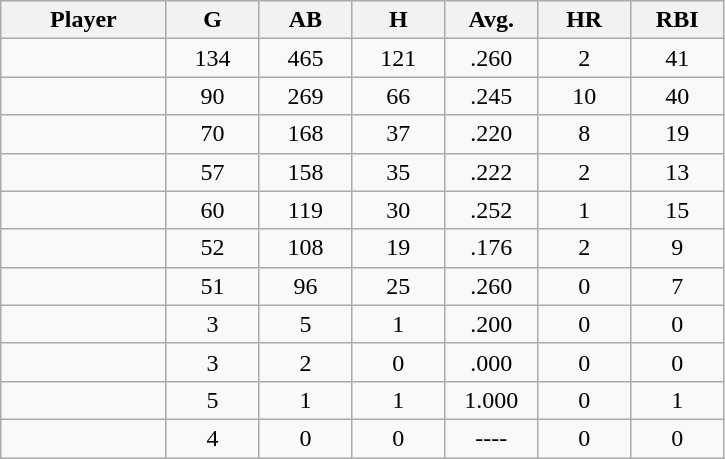<table class="wikitable sortable">
<tr>
<th bgcolor="#DDDDFF" width="16%">Player</th>
<th bgcolor="#DDDDFF" width="9%">G</th>
<th bgcolor="#DDDDFF" width="9%">AB</th>
<th bgcolor="#DDDDFF" width="9%">H</th>
<th bgcolor="#DDDDFF" width="9%">Avg.</th>
<th bgcolor="#DDDDFF" width="9%">HR</th>
<th bgcolor="#DDDDFF" width="9%">RBI</th>
</tr>
<tr align="center">
<td></td>
<td>134</td>
<td>465</td>
<td>121</td>
<td>.260</td>
<td>2</td>
<td>41</td>
</tr>
<tr align="center">
<td></td>
<td>90</td>
<td>269</td>
<td>66</td>
<td>.245</td>
<td>10</td>
<td>40</td>
</tr>
<tr align="center">
<td></td>
<td>70</td>
<td>168</td>
<td>37</td>
<td>.220</td>
<td>8</td>
<td>19</td>
</tr>
<tr align="center">
<td></td>
<td>57</td>
<td>158</td>
<td>35</td>
<td>.222</td>
<td>2</td>
<td>13</td>
</tr>
<tr align="center">
<td></td>
<td>60</td>
<td>119</td>
<td>30</td>
<td>.252</td>
<td>1</td>
<td>15</td>
</tr>
<tr align="center">
<td></td>
<td>52</td>
<td>108</td>
<td>19</td>
<td>.176</td>
<td>2</td>
<td>9</td>
</tr>
<tr align="center">
<td></td>
<td>51</td>
<td>96</td>
<td>25</td>
<td>.260</td>
<td>0</td>
<td>7</td>
</tr>
<tr align="center">
<td></td>
<td>3</td>
<td>5</td>
<td>1</td>
<td>.200</td>
<td>0</td>
<td>0</td>
</tr>
<tr align="center">
<td></td>
<td>3</td>
<td>2</td>
<td>0</td>
<td>.000</td>
<td>0</td>
<td>0</td>
</tr>
<tr align="center">
<td></td>
<td>5</td>
<td>1</td>
<td>1</td>
<td>1.000</td>
<td>0</td>
<td>1</td>
</tr>
<tr align="center">
<td></td>
<td>4</td>
<td>0</td>
<td>0</td>
<td>----</td>
<td>0</td>
<td>0</td>
</tr>
</table>
